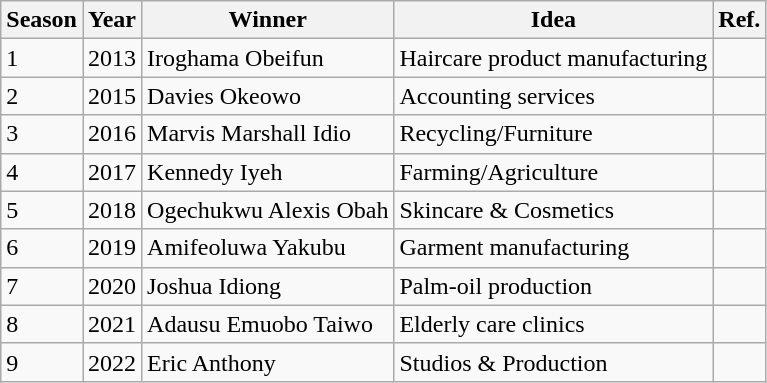<table class="wikitable">
<tr>
<th>Season</th>
<th>Year</th>
<th>Winner</th>
<th>Idea</th>
<th>Ref.</th>
</tr>
<tr>
<td>1</td>
<td>2013</td>
<td>Iroghama Obeifun</td>
<td>Haircare product manufacturing</td>
<td></td>
</tr>
<tr>
<td>2</td>
<td>2015</td>
<td>Davies Okeowo</td>
<td>Accounting services</td>
<td></td>
</tr>
<tr>
<td>3</td>
<td>2016</td>
<td>Marvis Marshall Idio</td>
<td>Recycling/Furniture</td>
<td></td>
</tr>
<tr>
<td>4</td>
<td>2017</td>
<td>Kennedy Iyeh</td>
<td>Farming/Agriculture</td>
<td></td>
</tr>
<tr>
<td>5</td>
<td>2018</td>
<td>Ogechukwu Alexis Obah</td>
<td>Skincare & Cosmetics</td>
<td></td>
</tr>
<tr>
<td>6</td>
<td>2019</td>
<td>Amifeoluwa Yakubu</td>
<td>Garment manufacturing</td>
<td></td>
</tr>
<tr>
<td>7</td>
<td>2020</td>
<td>Joshua Idiong</td>
<td>Palm-oil production</td>
<td></td>
</tr>
<tr>
<td>8</td>
<td>2021</td>
<td>Adausu Emuobo Taiwo</td>
<td>Elderly care clinics</td>
<td></td>
</tr>
<tr>
<td>9</td>
<td>2022</td>
<td>Eric Anthony</td>
<td>Studios & Production</td>
<td></td>
</tr>
</table>
